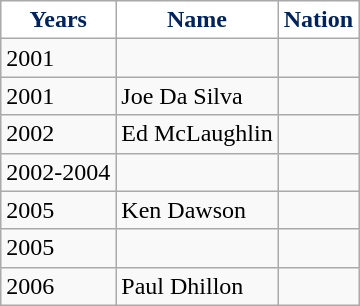<table class="wikitable sortable">
<tr>
<th style="background:white; color:#00235d;" scope="col">Years</th>
<th style="background:white; color:#00235d;" scope="col">Name</th>
<th style="background:white; color:#00235d;" scope="col">Nation</th>
</tr>
<tr>
<td>2001</td>
<td></td>
<td></td>
</tr>
<tr>
<td>2001</td>
<td>Joe Da Silva</td>
<td></td>
</tr>
<tr>
<td>2002</td>
<td>Ed McLaughlin</td>
<td></td>
</tr>
<tr>
<td>2002-2004</td>
<td></td>
<td></td>
</tr>
<tr>
<td>2005</td>
<td>Ken Dawson</td>
<td></td>
</tr>
<tr>
<td>2005</td>
<td></td>
<td></td>
</tr>
<tr>
<td>2006</td>
<td>Paul Dhillon</td>
<td></td>
</tr>
</table>
